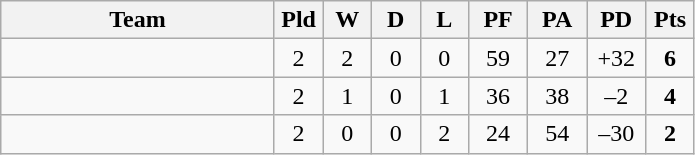<table class="wikitable" style="text-align:center;">
<tr>
<th width=175>Team</th>
<th width=25 abbr="Played">Pld</th>
<th width=25 abbr="Won">W</th>
<th width=25 abbr="Drawn">D</th>
<th width=25 abbr="Lost">L</th>
<th width=32 abbr="Points for">PF</th>
<th width=32 abbr="Points against">PA</th>
<th width=32 abbr="Points difference">PD</th>
<th width=25 abbr="Points">Pts</th>
</tr>
<tr>
<td align=left></td>
<td>2</td>
<td>2</td>
<td>0</td>
<td>0</td>
<td>59</td>
<td>27</td>
<td>+32</td>
<td><strong>6</strong></td>
</tr>
<tr>
<td align=left></td>
<td>2</td>
<td>1</td>
<td>0</td>
<td>1</td>
<td>36</td>
<td>38</td>
<td>–2</td>
<td><strong>4</strong></td>
</tr>
<tr>
<td align=left></td>
<td>2</td>
<td>0</td>
<td>0</td>
<td>2</td>
<td>24</td>
<td>54</td>
<td>–30</td>
<td><strong>2</strong></td>
</tr>
</table>
